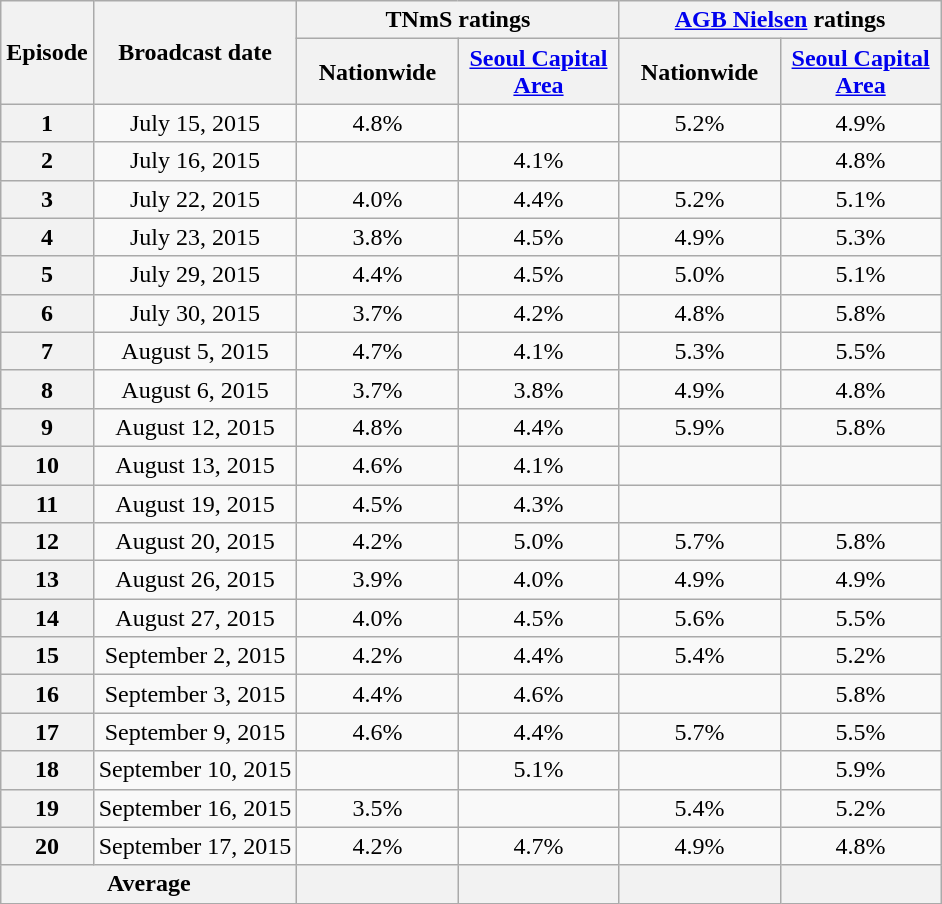<table class="wikitable" style="text-align:center;">
<tr>
<th rowspan="2">Episode</th>
<th rowspan="2">Broadcast date</th>
<th colspan="2">TNmS ratings</th>
<th colspan="2"><a href='#'>AGB Nielsen</a> ratings</th>
</tr>
<tr>
<th width=100>Nationwide</th>
<th width=100><a href='#'>Seoul Capital Area</a></th>
<th width=100>Nationwide</th>
<th width=100><a href='#'>Seoul Capital Area</a></th>
</tr>
<tr>
<th>1</th>
<td>July 15, 2015</td>
<td>4.8%</td>
<td></td>
<td>5.2%</td>
<td>4.9%</td>
</tr>
<tr>
<th>2</th>
<td>July 16, 2015</td>
<td></td>
<td>4.1%</td>
<td></td>
<td>4.8%</td>
</tr>
<tr>
<th>3</th>
<td>July 22, 2015</td>
<td>4.0%</td>
<td>4.4%</td>
<td>5.2%</td>
<td>5.1%</td>
</tr>
<tr>
<th>4</th>
<td>July 23, 2015</td>
<td>3.8%</td>
<td>4.5%</td>
<td>4.9%</td>
<td>5.3%</td>
</tr>
<tr>
<th>5</th>
<td>July 29, 2015</td>
<td>4.4%</td>
<td>4.5%</td>
<td>5.0%</td>
<td>5.1%</td>
</tr>
<tr>
<th>6</th>
<td>July 30, 2015</td>
<td>3.7%</td>
<td>4.2%</td>
<td>4.8%</td>
<td>5.8%</td>
</tr>
<tr>
<th>7</th>
<td>August 5, 2015</td>
<td>4.7%</td>
<td>4.1%</td>
<td>5.3%</td>
<td>5.5%</td>
</tr>
<tr>
<th>8</th>
<td>August 6, 2015</td>
<td>3.7%</td>
<td>3.8%</td>
<td>4.9%</td>
<td>4.8%</td>
</tr>
<tr>
<th>9</th>
<td>August 12, 2015</td>
<td>4.8%</td>
<td>4.4%</td>
<td>5.9%</td>
<td>5.8%</td>
</tr>
<tr>
<th>10</th>
<td>August 13, 2015</td>
<td>4.6%</td>
<td>4.1%</td>
<td></td>
<td></td>
</tr>
<tr>
<th>11</th>
<td>August 19, 2015</td>
<td>4.5%</td>
<td>4.3%</td>
<td></td>
<td></td>
</tr>
<tr>
<th>12</th>
<td>August 20, 2015</td>
<td>4.2%</td>
<td>5.0%</td>
<td>5.7%</td>
<td>5.8%</td>
</tr>
<tr>
<th>13</th>
<td>August 26, 2015</td>
<td>3.9%</td>
<td>4.0%</td>
<td>4.9%</td>
<td>4.9%</td>
</tr>
<tr>
<th>14</th>
<td>August 27, 2015</td>
<td>4.0%</td>
<td>4.5%</td>
<td>5.6%</td>
<td>5.5%</td>
</tr>
<tr>
<th>15</th>
<td>September 2, 2015</td>
<td>4.2%</td>
<td>4.4%</td>
<td>5.4%</td>
<td>5.2%</td>
</tr>
<tr>
<th>16</th>
<td>September 3, 2015</td>
<td>4.4%</td>
<td>4.6%</td>
<td></td>
<td>5.8%</td>
</tr>
<tr>
<th>17</th>
<td>September 9, 2015</td>
<td>4.6%</td>
<td>4.4%</td>
<td>5.7%</td>
<td>5.5%</td>
</tr>
<tr>
<th>18</th>
<td>September 10, 2015</td>
<td></td>
<td>5.1%</td>
<td></td>
<td>5.9%</td>
</tr>
<tr>
<th>19</th>
<td>September 16, 2015</td>
<td>3.5%</td>
<td></td>
<td>5.4%</td>
<td>5.2%</td>
</tr>
<tr>
<th>20</th>
<td>September 17, 2015</td>
<td>4.2%</td>
<td>4.7%</td>
<td>4.9%</td>
<td>4.8%</td>
</tr>
<tr>
<th colspan="2">Average</th>
<th></th>
<th></th>
<th></th>
<th></th>
</tr>
</table>
